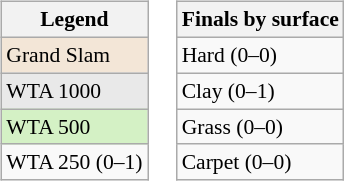<table>
<tr valign=top>
<td><br><table class=wikitable style="font-size:90%">
<tr>
<th>Legend</th>
</tr>
<tr bgcolor=f3e6d7>
<td>Grand Slam</td>
</tr>
<tr bgcolor=e9e9e9>
<td>WTA 1000</td>
</tr>
<tr bgcolor=d4f1c5>
<td>WTA 500</td>
</tr>
<tr>
<td>WTA 250 (0–1)</td>
</tr>
</table>
</td>
<td><br><table class=wikitable style="font-size:90%">
<tr>
<th>Finals by surface</th>
</tr>
<tr>
<td>Hard (0–0)</td>
</tr>
<tr>
<td>Clay (0–1)</td>
</tr>
<tr>
<td>Grass (0–0)</td>
</tr>
<tr>
<td>Carpet (0–0)</td>
</tr>
</table>
</td>
</tr>
</table>
